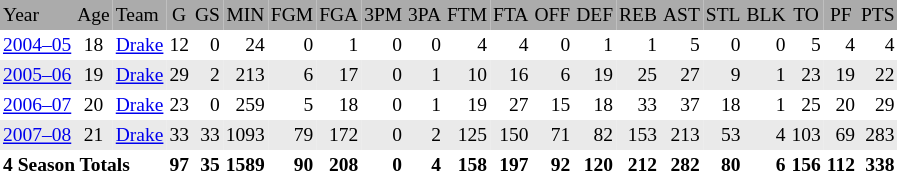<table cellpadding="2" cellspacing="0" style="font-size: small; text-align:right; white-space:nowrap">
<tr bgcolor="#ababab" style="text-align:center">
<td align="left">Year</td>
<td align="left">Age</td>
<td align="left">Team</td>
<td>G</td>
<td>GS</td>
<td>MIN</td>
<td>FGM</td>
<td>FGA</td>
<td>3PM</td>
<td>3PA</td>
<td>FTM</td>
<td>FTA</td>
<td>OFF</td>
<td>DEF</td>
<td>REB</td>
<td>AST</td>
<td>STL</td>
<td>BLK</td>
<td>TO</td>
<td>PF</td>
<td>PTS</td>
</tr>
<tr bgcolor="#ffffff">
<td align="left"><a href='#'>2004–05</a></td>
<td align="center">18</td>
<td align="left"><a href='#'>Drake</a></td>
<td>12</td>
<td>0</td>
<td>24</td>
<td>0</td>
<td>1</td>
<td>0</td>
<td>0</td>
<td>4</td>
<td>4</td>
<td>0</td>
<td>1</td>
<td>1</td>
<td>5</td>
<td>0</td>
<td>0</td>
<td>5</td>
<td>4</td>
<td>4</td>
</tr>
<tr bgcolor="#eaeaea">
<td align="left"><a href='#'>2005–06</a></td>
<td align="center">19</td>
<td align="left"><a href='#'>Drake</a></td>
<td>29</td>
<td>2</td>
<td>213</td>
<td>6</td>
<td>17</td>
<td>0</td>
<td>1</td>
<td>10</td>
<td>16</td>
<td>6</td>
<td>19</td>
<td>25</td>
<td>27</td>
<td>9</td>
<td>1</td>
<td>23</td>
<td>19</td>
<td>22</td>
</tr>
<tr bgcolor="#ffffff">
<td align="left"><a href='#'>2006–07</a></td>
<td align="center">20</td>
<td align="left"><a href='#'>Drake</a></td>
<td>23</td>
<td>0</td>
<td>259</td>
<td>5</td>
<td>18</td>
<td>0</td>
<td>1</td>
<td>19</td>
<td>27</td>
<td>15</td>
<td>18</td>
<td>33</td>
<td>37</td>
<td>18</td>
<td>1</td>
<td>25</td>
<td>20</td>
<td>29</td>
</tr>
<tr bgcolor="#eaeaea">
<td align="left"><a href='#'>2007–08</a></td>
<td align="center">21</td>
<td align="left"><a href='#'>Drake</a></td>
<td>33</td>
<td>33</td>
<td>1093</td>
<td>79</td>
<td>172</td>
<td>0</td>
<td>2</td>
<td>125</td>
<td>150</td>
<td>71</td>
<td>82</td>
<td>153</td>
<td>213</td>
<td>53</td>
<td>4</td>
<td>103</td>
<td>69</td>
<td>283</td>
</tr>
<tr style="font-weight:bold">
<td colspan="3" align="left">4 Season Totals</td>
<td>97</td>
<td>35</td>
<td>1589</td>
<td>90</td>
<td>208</td>
<td>0</td>
<td>4</td>
<td>158</td>
<td>197</td>
<td>92</td>
<td>120</td>
<td>212</td>
<td>282</td>
<td>80</td>
<td>6</td>
<td>156</td>
<td>112</td>
<td>338</td>
</tr>
</table>
